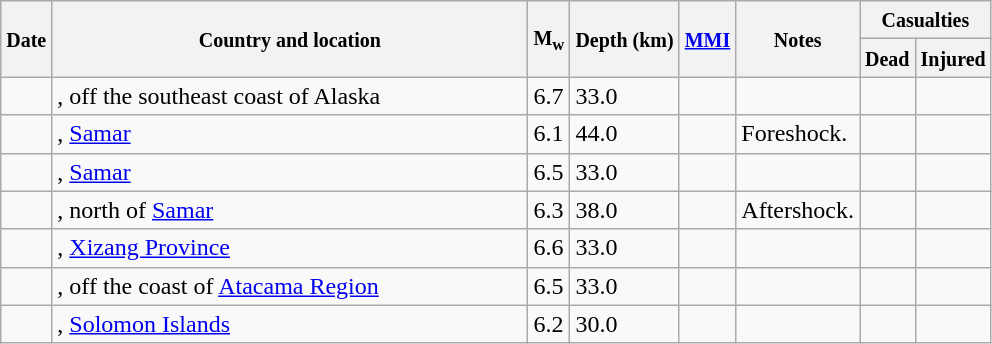<table class="wikitable sortable sort-under" style="border:1px black; margin-left:1em;">
<tr>
<th rowspan="2"><small>Date</small></th>
<th rowspan="2" style="width: 310px"><small>Country and location</small></th>
<th rowspan="2"><small>M<sub>w</sub></small></th>
<th rowspan="2"><small>Depth (km)</small></th>
<th rowspan="2"><small><a href='#'>MMI</a></small></th>
<th rowspan="2" class="unsortable"><small>Notes</small></th>
<th colspan="2"><small>Casualties</small></th>
</tr>
<tr>
<th><small>Dead</small></th>
<th><small>Injured</small></th>
</tr>
<tr>
<td></td>
<td>, off the southeast coast of Alaska</td>
<td>6.7</td>
<td>33.0</td>
<td></td>
<td></td>
<td></td>
<td></td>
</tr>
<tr>
<td></td>
<td>, <a href='#'>Samar</a></td>
<td>6.1</td>
<td>44.0</td>
<td></td>
<td>Foreshock.</td>
<td></td>
<td></td>
</tr>
<tr>
<td></td>
<td>, <a href='#'>Samar</a></td>
<td>6.5</td>
<td>33.0</td>
<td></td>
<td></td>
<td></td>
<td></td>
</tr>
<tr>
<td></td>
<td>, north of <a href='#'>Samar</a></td>
<td>6.3</td>
<td>38.0</td>
<td></td>
<td>Aftershock.</td>
<td></td>
<td></td>
</tr>
<tr>
<td></td>
<td>, <a href='#'>Xizang Province</a></td>
<td>6.6</td>
<td>33.0</td>
<td></td>
<td></td>
<td></td>
<td></td>
</tr>
<tr>
<td></td>
<td>, off the coast of <a href='#'>Atacama Region</a></td>
<td>6.5</td>
<td>33.0</td>
<td></td>
<td></td>
<td></td>
<td></td>
</tr>
<tr>
<td></td>
<td>, <a href='#'>Solomon Islands</a></td>
<td>6.2</td>
<td>30.0</td>
<td></td>
<td></td>
<td></td>
<td></td>
</tr>
</table>
